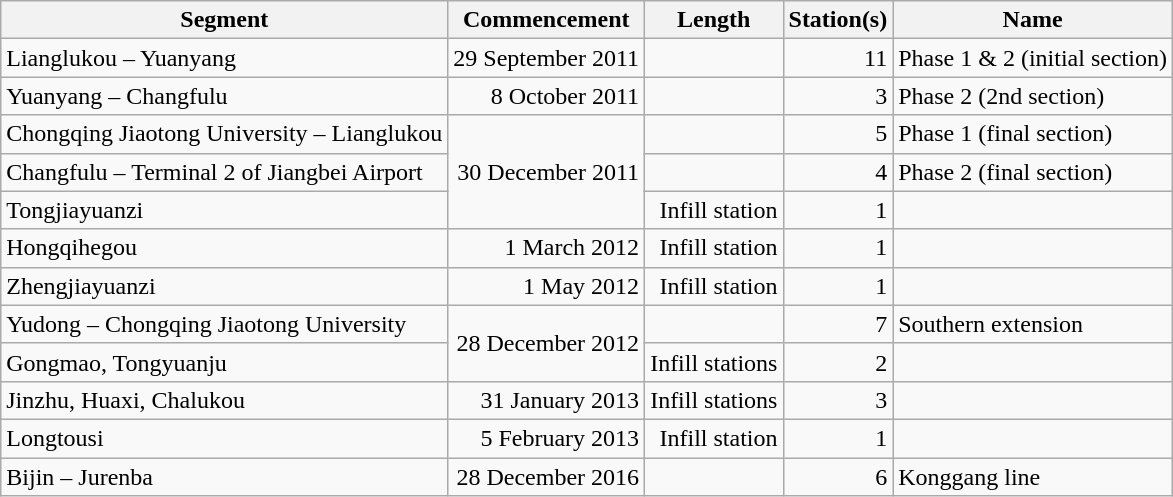<table class="wikitable" style="border-collapse: collapse; text-align: right;">
<tr>
<th>Segment</th>
<th>Commencement</th>
<th>Length</th>
<th>Station(s)</th>
<th>Name</th>
</tr>
<tr>
<td style="text-align: left;">Lianglukou – Yuanyang</td>
<td>29 September 2011</td>
<td></td>
<td>11</td>
<td style="text-align: left;">Phase 1 & 2 (initial section)</td>
</tr>
<tr>
<td style="text-align: left;">Yuanyang – Changfulu</td>
<td>8 October 2011</td>
<td></td>
<td>3</td>
<td style="text-align: left;">Phase 2 (2nd section)</td>
</tr>
<tr>
<td style="text-align: left;">Chongqing Jiaotong University – Lianglukou</td>
<td rowspan="3">30 December 2011</td>
<td></td>
<td>5</td>
<td style="text-align: left;">Phase 1 (final section)</td>
</tr>
<tr>
<td style="text-align: left;">Changfulu – Terminal 2 of Jiangbei Airport</td>
<td></td>
<td>4</td>
<td style="text-align: left;">Phase 2 (final section)</td>
</tr>
<tr>
<td style="text-align: left;">Tongjiayuanzi</td>
<td>Infill station</td>
<td>1</td>
<td style="text-align: left;"></td>
</tr>
<tr>
<td style="text-align: left;">Hongqihegou</td>
<td>1 March 2012</td>
<td>Infill station</td>
<td>1</td>
<td style="text-align: left;"></td>
</tr>
<tr>
<td style="text-align: left;">Zhengjiayuanzi</td>
<td>1 May 2012</td>
<td>Infill station</td>
<td>1</td>
<td style="text-align: left;"></td>
</tr>
<tr>
<td style="text-align: left;">Yudong – Chongqing Jiaotong University</td>
<td rowspan="2">28 December 2012</td>
<td></td>
<td>7</td>
<td style="text-align: left;">Southern extension</td>
</tr>
<tr>
<td style="text-align: left;">Gongmao, Tongyuanju</td>
<td>Infill stations</td>
<td>2</td>
<td style="text-align: left;"></td>
</tr>
<tr>
<td style="text-align: left;">Jinzhu, Huaxi, Chalukou</td>
<td>31 January 2013</td>
<td>Infill stations</td>
<td>3</td>
<td style="text-align: left;"></td>
</tr>
<tr>
<td style="text-align: left;">Longtousi</td>
<td>5 February 2013</td>
<td>Infill station</td>
<td>1</td>
<td style="text-align: left;"></td>
</tr>
<tr>
<td style="text-align: left;">Bijin – Jurenba</td>
<td>28 December 2016</td>
<td></td>
<td>6</td>
<td style="text-align: left;">Konggang line</td>
</tr>
</table>
